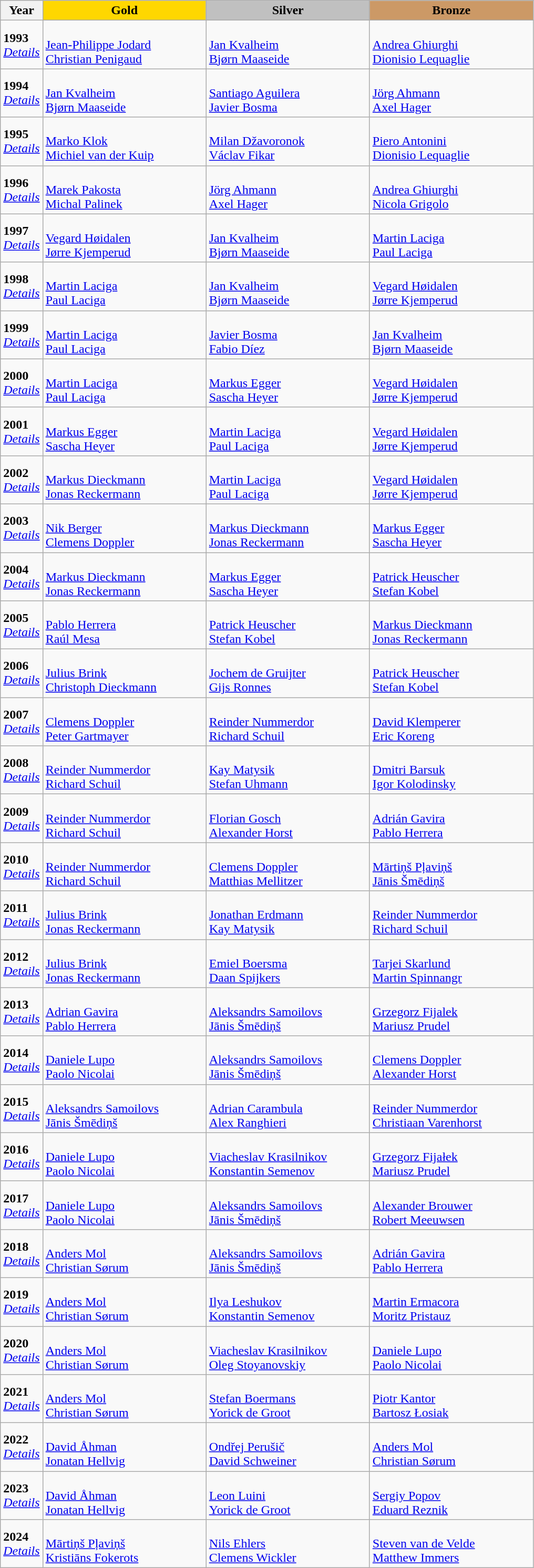<table class="wikitable">
<tr>
<th>Year</th>
<th scope=col colspan=1 style="width:200px; background: gold;">Gold</th>
<th scope=col colspan=1 style="width:200px; background: silver;">Silver</th>
<th scope=col colspan=1 style="width:200px; background: #cc9966;">Bronze</th>
</tr>
<tr>
<td><strong>1993</strong><br><em><a href='#'>Details</a></em></td>
<td><br><a href='#'>Jean-Philippe Jodard</a><br><a href='#'>Christian Penigaud</a></td>
<td><br><a href='#'>Jan Kvalheim</a><br><a href='#'>Bjørn Maaseide</a></td>
<td><br><a href='#'>Andrea Ghiurghi</a><br><a href='#'>Dionisio Lequaglie</a></td>
</tr>
<tr>
<td><strong>1994</strong><br><em><a href='#'>Details</a></em></td>
<td><br><a href='#'>Jan Kvalheim</a><br><a href='#'>Bjørn Maaseide</a></td>
<td><br><a href='#'>Santiago Aguilera</a><br><a href='#'>Javier Bosma</a></td>
<td><br><a href='#'>Jörg Ahmann</a><br><a href='#'>Axel Hager</a></td>
</tr>
<tr>
<td><strong>1995</strong><br><em><a href='#'>Details</a></em></td>
<td><br><a href='#'>Marko Klok</a><br><a href='#'>Michiel van der Kuip</a></td>
<td><br><a href='#'>Milan Džavoronok</a><br><a href='#'>Václav Fikar</a></td>
<td><br><a href='#'>Piero Antonini</a><br><a href='#'>Dionisio Lequaglie</a></td>
</tr>
<tr>
<td><strong>1996</strong><br><em><a href='#'>Details</a></em></td>
<td><br><a href='#'>Marek Pakosta</a><br><a href='#'>Michal Palinek</a></td>
<td><br><a href='#'>Jörg Ahmann</a><br><a href='#'>Axel Hager</a></td>
<td><br><a href='#'>Andrea Ghiurghi</a><br><a href='#'>Nicola Grigolo</a></td>
</tr>
<tr>
<td><strong>1997</strong><br><em><a href='#'>Details</a></em></td>
<td><br><a href='#'>Vegard Høidalen</a><br><a href='#'>Jørre Kjemperud</a></td>
<td><br><a href='#'>Jan Kvalheim</a><br><a href='#'>Bjørn Maaseide</a></td>
<td><br><a href='#'>Martin Laciga</a><br><a href='#'>Paul Laciga</a></td>
</tr>
<tr>
<td><strong>1998</strong><br><em><a href='#'>Details</a></em></td>
<td><br><a href='#'>Martin Laciga</a><br><a href='#'>Paul Laciga</a></td>
<td><br><a href='#'>Jan Kvalheim</a><br><a href='#'>Bjørn Maaseide</a></td>
<td><br><a href='#'>Vegard Høidalen</a><br><a href='#'>Jørre Kjemperud</a></td>
</tr>
<tr>
<td><strong>1999</strong><br><em><a href='#'>Details</a></em></td>
<td><br><a href='#'>Martin Laciga</a><br><a href='#'>Paul Laciga</a></td>
<td><br><a href='#'>Javier Bosma</a><br><a href='#'>Fabio Díez</a></td>
<td><br><a href='#'>Jan Kvalheim</a><br><a href='#'>Bjørn Maaseide</a></td>
</tr>
<tr>
<td><strong>2000</strong><br><em><a href='#'>Details</a></em></td>
<td><br><a href='#'>Martin Laciga</a><br><a href='#'>Paul Laciga</a></td>
<td><br><a href='#'>Markus Egger</a><br><a href='#'>Sascha Heyer</a></td>
<td><br><a href='#'>Vegard Høidalen</a><br><a href='#'>Jørre Kjemperud</a></td>
</tr>
<tr>
<td><strong>2001</strong><br><em><a href='#'>Details</a></em></td>
<td><br><a href='#'>Markus Egger</a><br><a href='#'>Sascha Heyer</a></td>
<td><br><a href='#'>Martin Laciga</a><br><a href='#'>Paul Laciga</a></td>
<td><br><a href='#'>Vegard Høidalen</a><br><a href='#'>Jørre Kjemperud</a></td>
</tr>
<tr>
<td><strong>2002</strong><br><em><a href='#'>Details</a></em></td>
<td><br><a href='#'>Markus Dieckmann</a><br><a href='#'>Jonas Reckermann</a></td>
<td><br><a href='#'>Martin Laciga</a><br><a href='#'>Paul Laciga</a></td>
<td><br><a href='#'>Vegard Høidalen</a><br><a href='#'>Jørre Kjemperud</a></td>
</tr>
<tr>
<td><strong>2003</strong><br><em><a href='#'>Details</a></em></td>
<td><br><a href='#'>Nik Berger</a><br><a href='#'>Clemens Doppler</a></td>
<td><br><a href='#'>Markus Dieckmann</a><br><a href='#'>Jonas Reckermann</a></td>
<td><br><a href='#'>Markus Egger</a><br><a href='#'>Sascha Heyer</a></td>
</tr>
<tr>
<td><strong>2004</strong><br><em><a href='#'>Details</a></em></td>
<td><br><a href='#'>Markus Dieckmann</a><br><a href='#'>Jonas Reckermann</a></td>
<td><br><a href='#'>Markus Egger</a><br><a href='#'>Sascha Heyer</a></td>
<td><br><a href='#'>Patrick Heuscher</a><br><a href='#'>Stefan Kobel</a></td>
</tr>
<tr>
<td><strong>2005</strong><br><em><a href='#'>Details</a></em></td>
<td><br><a href='#'>Pablo Herrera</a><br><a href='#'>Raúl Mesa</a></td>
<td><br><a href='#'>Patrick Heuscher</a><br><a href='#'>Stefan Kobel</a></td>
<td><br><a href='#'>Markus Dieckmann</a><br><a href='#'>Jonas Reckermann</a></td>
</tr>
<tr>
<td><strong>2006</strong><br><em><a href='#'>Details</a></em></td>
<td><br><a href='#'>Julius Brink</a><br><a href='#'>Christoph Dieckmann</a></td>
<td><br><a href='#'>Jochem de Gruijter</a><br><a href='#'>Gijs Ronnes</a></td>
<td><br><a href='#'>Patrick Heuscher</a><br><a href='#'>Stefan Kobel</a></td>
</tr>
<tr>
<td><strong>2007</strong><br><em><a href='#'>Details</a></em></td>
<td><br><a href='#'>Clemens Doppler</a><br><a href='#'>Peter Gartmayer</a></td>
<td><br><a href='#'>Reinder Nummerdor</a><br><a href='#'>Richard Schuil</a></td>
<td><br><a href='#'>David Klemperer</a><br><a href='#'>Eric Koreng</a></td>
</tr>
<tr>
<td><strong>2008</strong><br><em><a href='#'>Details</a></em></td>
<td><br><a href='#'>Reinder Nummerdor</a><br><a href='#'>Richard Schuil</a></td>
<td><br><a href='#'>Kay Matysik</a><br><a href='#'>Stefan Uhmann</a></td>
<td><br><a href='#'>Dmitri Barsuk</a><br><a href='#'>Igor Kolodinsky</a></td>
</tr>
<tr>
<td><strong>2009</strong><br><em><a href='#'>Details</a></em></td>
<td><br><a href='#'>Reinder Nummerdor</a><br><a href='#'>Richard Schuil</a></td>
<td><br><a href='#'>Florian Gosch</a><br><a href='#'>Alexander Horst</a></td>
<td><br><a href='#'>Adrián Gavira</a><br><a href='#'>Pablo Herrera</a></td>
</tr>
<tr>
<td><strong>2010</strong><br><em><a href='#'>Details</a></em></td>
<td><br><a href='#'>Reinder Nummerdor</a><br><a href='#'>Richard Schuil</a></td>
<td><br><a href='#'>Clemens Doppler</a><br><a href='#'>Matthias Mellitzer</a></td>
<td><br><a href='#'>Mārtiņš Pļaviņš</a><br><a href='#'>Jānis Šmēdiņš</a></td>
</tr>
<tr>
<td><strong>2011</strong><br><em><a href='#'>Details</a></em></td>
<td><br><a href='#'>Julius Brink</a><br><a href='#'>Jonas Reckermann</a></td>
<td><br><a href='#'>Jonathan Erdmann</a><br><a href='#'>Kay Matysik</a></td>
<td><br><a href='#'>Reinder Nummerdor</a><br><a href='#'>Richard Schuil</a></td>
</tr>
<tr>
<td><strong>2012</strong><br><em><a href='#'>Details</a></em></td>
<td><br><a href='#'>Julius Brink</a><br><a href='#'>Jonas Reckermann</a></td>
<td><br><a href='#'>Emiel Boersma</a><br><a href='#'>Daan Spijkers</a></td>
<td><br><a href='#'>Tarjei Skarlund</a><br><a href='#'>Martin Spinnangr</a></td>
</tr>
<tr>
<td><strong>2013</strong><br><em><a href='#'>Details</a></em></td>
<td><br><a href='#'>Adrian Gavira</a><br><a href='#'>Pablo Herrera</a></td>
<td><br><a href='#'>Aleksandrs Samoilovs</a><br><a href='#'>Jānis Šmēdiņš</a></td>
<td><br><a href='#'>Grzegorz Fijalek</a><br><a href='#'>Mariusz Prudel</a></td>
</tr>
<tr>
<td><strong>2014</strong><br><em><a href='#'>Details</a></em></td>
<td><br><a href='#'>Daniele Lupo</a><br><a href='#'>Paolo Nicolai</a></td>
<td><br><a href='#'>Aleksandrs Samoilovs</a><br><a href='#'>Jānis Šmēdiņš</a></td>
<td><br><a href='#'>Clemens Doppler</a><br><a href='#'>Alexander Horst</a></td>
</tr>
<tr>
<td><strong>2015</strong><br><em><a href='#'>Details</a></em></td>
<td><br><a href='#'>Aleksandrs Samoilovs</a><br><a href='#'>Jānis Šmēdiņš</a></td>
<td><br><a href='#'>Adrian Carambula</a><br><a href='#'>Alex Ranghieri</a></td>
<td><br><a href='#'>Reinder Nummerdor</a><br><a href='#'>Christiaan Varenhorst</a></td>
</tr>
<tr>
<td><strong>2016</strong><br><em><a href='#'>Details</a></em></td>
<td><br><a href='#'>Daniele Lupo</a><br><a href='#'>Paolo Nicolai</a></td>
<td><br><a href='#'>Viacheslav Krasilnikov</a><br><a href='#'>Konstantin Semenov</a></td>
<td><br><a href='#'>Grzegorz Fijałek</a><br><a href='#'>Mariusz Prudel</a></td>
</tr>
<tr>
<td><strong>2017</strong><br><em><a href='#'>Details</a></em></td>
<td><br><a href='#'>Daniele Lupo</a><br><a href='#'>Paolo Nicolai</a></td>
<td><br><a href='#'>Aleksandrs Samoilovs</a><br><a href='#'>Jānis Šmēdiņš</a></td>
<td><br><a href='#'>Alexander Brouwer</a><br><a href='#'>Robert Meeuwsen</a></td>
</tr>
<tr>
<td><strong>2018</strong><br><em><a href='#'>Details</a></em></td>
<td><br><a href='#'>Anders Mol</a><br><a href='#'>Christian Sørum</a></td>
<td><br><a href='#'>Aleksandrs Samoilovs</a><br><a href='#'>Jānis Šmēdiņš</a></td>
<td><br><a href='#'>Adrián Gavira</a><br><a href='#'>Pablo Herrera</a></td>
</tr>
<tr>
<td><strong>2019</strong><br><em><a href='#'>Details</a></em></td>
<td><br><a href='#'>Anders Mol</a><br><a href='#'>Christian Sørum</a></td>
<td><br><a href='#'>Ilya Leshukov</a><br><a href='#'>Konstantin Semenov</a></td>
<td><br><a href='#'>Martin Ermacora</a><br><a href='#'>Moritz Pristauz</a></td>
</tr>
<tr>
<td><strong>2020</strong><br><em><a href='#'>Details</a></em></td>
<td><br><a href='#'>Anders Mol</a><br><a href='#'>Christian Sørum</a></td>
<td><br><a href='#'>Viacheslav Krasilnikov</a><br><a href='#'>Oleg Stoyanovskiy</a></td>
<td><br><a href='#'>Daniele Lupo</a><br><a href='#'>Paolo Nicolai</a></td>
</tr>
<tr>
<td><strong>2021</strong><br><em><a href='#'>Details</a></em></td>
<td><br><a href='#'>Anders Mol</a><br><a href='#'>Christian Sørum</a></td>
<td><br><a href='#'>Stefan Boermans</a><br><a href='#'>Yorick de Groot</a></td>
<td><br><a href='#'>Piotr Kantor</a><br><a href='#'>Bartosz Łosiak</a></td>
</tr>
<tr>
<td><strong>2022</strong><br><em><a href='#'>Details</a></em></td>
<td><br><a href='#'>David Åhman</a><br><a href='#'>Jonatan Hellvig</a></td>
<td><br><a href='#'>Ondřej Perušič</a><br><a href='#'>David Schweiner</a></td>
<td><br><a href='#'>Anders Mol</a><br><a href='#'>Christian Sørum</a></td>
</tr>
<tr>
<td><strong>2023</strong><br><em><a href='#'>Details</a></em></td>
<td><br><a href='#'>David Åhman</a><br><a href='#'>Jonatan Hellvig</a></td>
<td><br><a href='#'>Leon Luini</a><br><a href='#'>Yorick de Groot</a></td>
<td><br><a href='#'>Sergiy Popov</a><br><a href='#'>Eduard Reznik</a></td>
</tr>
<tr>
<td><strong>2024</strong><br><em><a href='#'>Details</a></em></td>
<td><br><a href='#'>Mārtiņš Pļaviņš</a><br><a href='#'>Kristiāns Fokerots</a></td>
<td><br><a href='#'>Nils Ehlers</a><br><a href='#'>Clemens Wickler</a></td>
<td><br><a href='#'>Steven van de Velde</a><br><a href='#'>Matthew Immers</a></td>
</tr>
</table>
